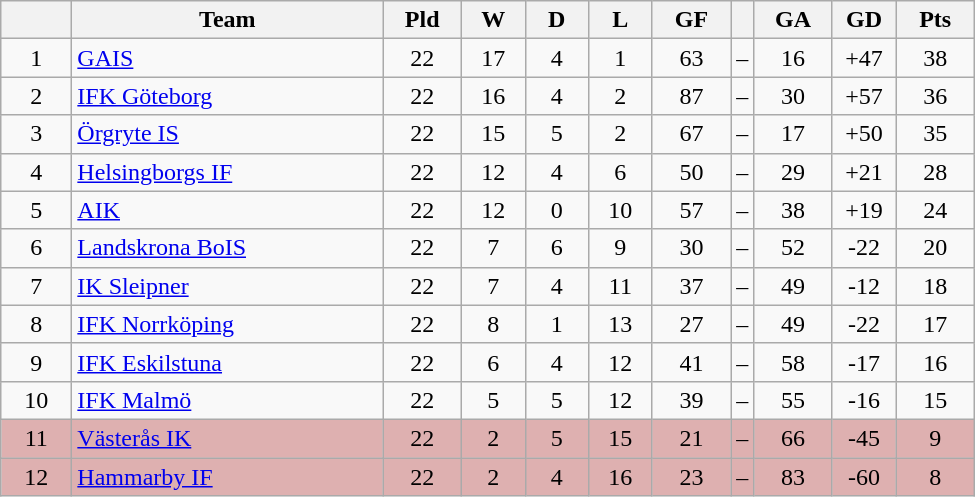<table class="wikitable" style="text-align: center;">
<tr>
<th style="width: 40px;"></th>
<th style="width: 200px;">Team</th>
<th style="width: 45px;">Pld</th>
<th style="width: 35px;">W</th>
<th style="width: 35px;">D</th>
<th style="width: 35px;">L</th>
<th style="width: 45px;">GF</th>
<th></th>
<th style="width: 45px;">GA</th>
<th style="width: 35px;">GD</th>
<th style="width: 45px;">Pts</th>
</tr>
<tr>
<td>1</td>
<td style="text-align: left;"><a href='#'>GAIS</a></td>
<td>22</td>
<td>17</td>
<td>4</td>
<td>1</td>
<td>63</td>
<td>–</td>
<td>16</td>
<td>+47</td>
<td>38</td>
</tr>
<tr>
<td>2</td>
<td style="text-align: left;"><a href='#'>IFK Göteborg</a></td>
<td>22</td>
<td>16</td>
<td>4</td>
<td>2</td>
<td>87</td>
<td>–</td>
<td>30</td>
<td>+57</td>
<td>36</td>
</tr>
<tr>
<td>3</td>
<td style="text-align: left;"><a href='#'>Örgryte IS</a></td>
<td>22</td>
<td>15</td>
<td>5</td>
<td>2</td>
<td>67</td>
<td>–</td>
<td>17</td>
<td>+50</td>
<td>35</td>
</tr>
<tr>
<td>4</td>
<td style="text-align: left;"><a href='#'>Helsingborgs IF</a></td>
<td>22</td>
<td>12</td>
<td>4</td>
<td>6</td>
<td>50</td>
<td>–</td>
<td>29</td>
<td>+21</td>
<td>28</td>
</tr>
<tr>
<td>5</td>
<td style="text-align: left;"><a href='#'>AIK</a></td>
<td>22</td>
<td>12</td>
<td>0</td>
<td>10</td>
<td>57</td>
<td>–</td>
<td>38</td>
<td>+19</td>
<td>24</td>
</tr>
<tr>
<td>6</td>
<td style="text-align: left;"><a href='#'>Landskrona BoIS</a></td>
<td>22</td>
<td>7</td>
<td>6</td>
<td>9</td>
<td>30</td>
<td>–</td>
<td>52</td>
<td>-22</td>
<td>20</td>
</tr>
<tr>
<td>7</td>
<td style="text-align: left;"><a href='#'>IK Sleipner</a></td>
<td>22</td>
<td>7</td>
<td>4</td>
<td>11</td>
<td>37</td>
<td>–</td>
<td>49</td>
<td>-12</td>
<td>18</td>
</tr>
<tr>
<td>8</td>
<td style="text-align: left;"><a href='#'>IFK Norrköping</a></td>
<td>22</td>
<td>8</td>
<td>1</td>
<td>13</td>
<td>27</td>
<td>–</td>
<td>49</td>
<td>-22</td>
<td>17</td>
</tr>
<tr>
<td>9</td>
<td style="text-align: left;"><a href='#'>IFK Eskilstuna</a></td>
<td>22</td>
<td>6</td>
<td>4</td>
<td>12</td>
<td>41</td>
<td>–</td>
<td>58</td>
<td>-17</td>
<td>16</td>
</tr>
<tr>
<td>10</td>
<td style="text-align: left;"><a href='#'>IFK Malmö</a></td>
<td>22</td>
<td>5</td>
<td>5</td>
<td>12</td>
<td>39</td>
<td>–</td>
<td>55</td>
<td>-16</td>
<td>15</td>
</tr>
<tr style="background: #deb0b0">
<td>11</td>
<td style="text-align: left;"><a href='#'>Västerås IK</a></td>
<td>22</td>
<td>2</td>
<td>5</td>
<td>15</td>
<td>21</td>
<td>–</td>
<td>66</td>
<td>-45</td>
<td>9</td>
</tr>
<tr style="background: #deb0b0">
<td>12</td>
<td style="text-align: left;"><a href='#'>Hammarby IF</a></td>
<td>22</td>
<td>2</td>
<td>4</td>
<td>16</td>
<td>23</td>
<td>–</td>
<td>83</td>
<td>-60</td>
<td>8</td>
</tr>
</table>
